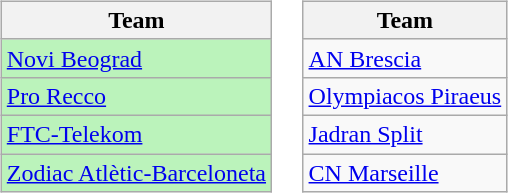<table>
<tr valign=top>
<td><br><table class="wikitable">
<tr>
<th>Team</th>
</tr>
<tr bgcolor=#BBF3BB>
<td> <a href='#'>Novi Beograd</a></td>
</tr>
<tr bgcolor=#BBF3BB>
<td> <a href='#'>Pro Recco</a></td>
</tr>
<tr bgcolor=#BBF3BB>
<td> <a href='#'>FTC-Telekom</a></td>
</tr>
<tr bgcolor=#BBF3BB>
<td> <a href='#'>Zodiac Atlètic-Barceloneta</a></td>
</tr>
</table>
</td>
<td><br><table class="wikitable">
<tr>
<th>Team</th>
</tr>
<tr>
<td> <a href='#'>AN Brescia</a></td>
</tr>
<tr>
<td> <a href='#'>Olympiacos Piraeus</a></td>
</tr>
<tr>
<td> <a href='#'>Jadran Split</a></td>
</tr>
<tr>
<td> <a href='#'>CN Marseille</a></td>
</tr>
</table>
</td>
</tr>
</table>
